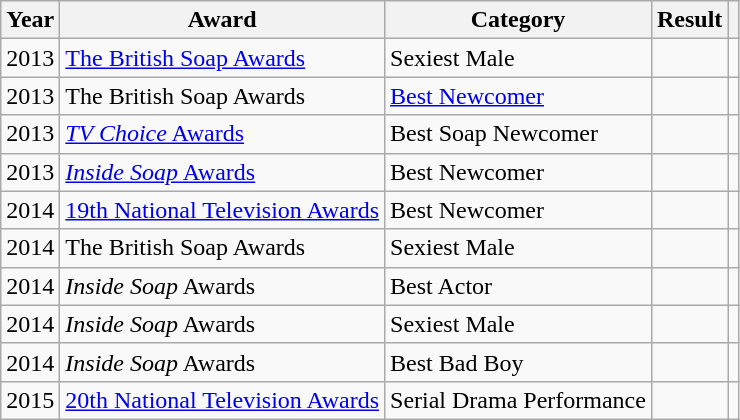<table class="wikitable">
<tr>
<th>Year</th>
<th>Award</th>
<th>Category</th>
<th>Result</th>
<th></th>
</tr>
<tr>
<td>2013</td>
<td><a href='#'>The British Soap Awards</a></td>
<td>Sexiest Male</td>
<td></td>
<td align="center"></td>
</tr>
<tr>
<td>2013</td>
<td>The British Soap Awards</td>
<td><a href='#'>Best Newcomer</a></td>
<td></td>
<td align="center"></td>
</tr>
<tr>
<td>2013</td>
<td><a href='#'><em>TV Choice</em> Awards</a></td>
<td>Best Soap Newcomer</td>
<td></td>
<td align="center"></td>
</tr>
<tr>
<td>2013</td>
<td><a href='#'><em>Inside Soap</em> Awards</a></td>
<td>Best Newcomer</td>
<td></td>
<td align="center"></td>
</tr>
<tr>
<td>2014</td>
<td><a href='#'>19th National Television Awards</a></td>
<td>Best Newcomer</td>
<td></td>
<td align="center"></td>
</tr>
<tr>
<td>2014</td>
<td>The British Soap Awards</td>
<td>Sexiest Male</td>
<td></td>
<td align="center"></td>
</tr>
<tr>
<td>2014</td>
<td><em>Inside Soap</em> Awards</td>
<td>Best Actor</td>
<td></td>
<td align="center"></td>
</tr>
<tr>
<td>2014</td>
<td><em>Inside Soap</em> Awards</td>
<td>Sexiest Male</td>
<td></td>
<td align="center"></td>
</tr>
<tr>
<td>2014</td>
<td><em>Inside Soap</em> Awards</td>
<td>Best Bad Boy</td>
<td></td>
<td align="center"></td>
</tr>
<tr>
<td>2015</td>
<td><a href='#'>20th National Television Awards</a></td>
<td>Serial Drama Performance</td>
<td></td>
<td align="center"></td>
</tr>
</table>
